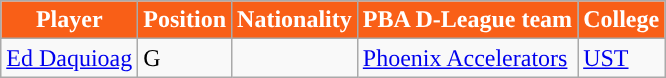<table class="wikitable sortable sortable">
<tr>
<th style="background:#F95F17; color:#FFFFFF; ">Player</th>
<th style="background:#F95F17; color:#FFFFFF; ">Position</th>
<th style="background:#F95F17; color:#FFFFFF; ">Nationality</th>
<th style="background:#F95F17; color:#FFFFFF; ">PBA D-League team</th>
<th style="background:#F95F17; color:#FFFFFF; ">College</th>
</tr>
<tr>
<td><a href='#'>Ed Daquioag</a></td>
<td>G</td>
<td></td>
<td><a href='#'>Phoenix Accelerators</a></td>
<td><a href='#'>UST</a></td>
</tr>
</table>
